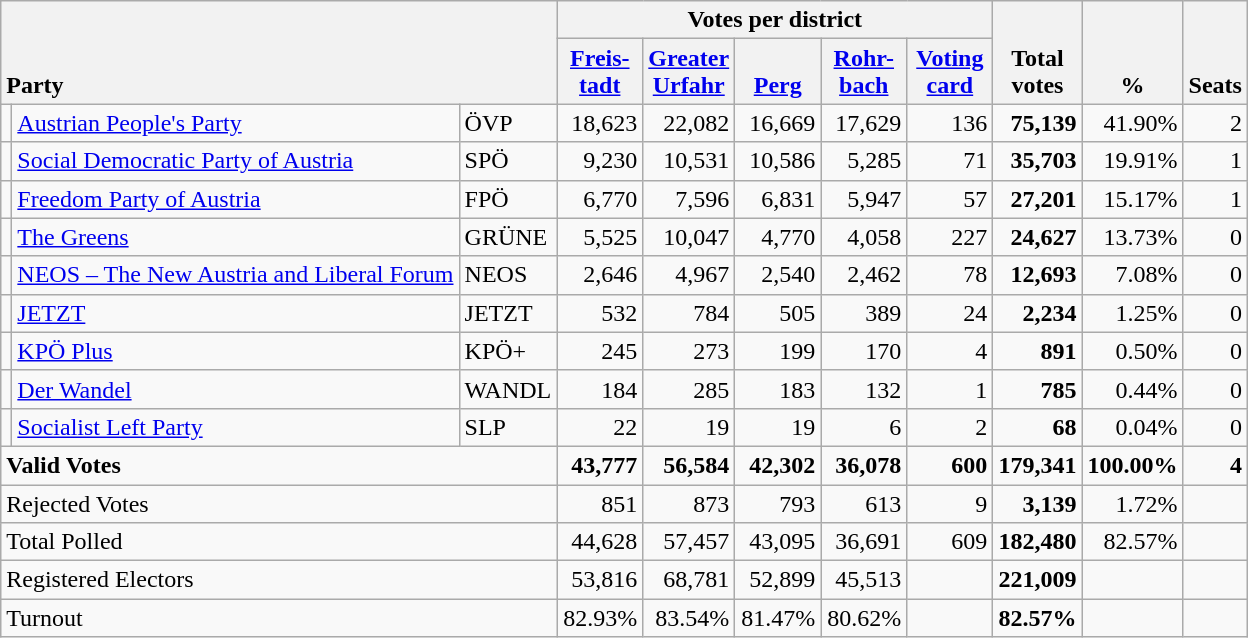<table class="wikitable" border="1" style="text-align:right;">
<tr>
<th style="text-align:left;" valign=bottom rowspan=2 colspan=3>Party</th>
<th colspan=5>Votes per district</th>
<th align=center valign=bottom rowspan=2 width="50">Total<br>votes</th>
<th align=center valign=bottom rowspan=2 width="50">%</th>
<th align=center valign=bottom rowspan=2>Seats</th>
</tr>
<tr>
<th align=center valign=bottom width="50"><a href='#'>Freis-<br>tadt</a></th>
<th align=center valign=bottom width="50"><a href='#'>Greater<br>Urfahr</a></th>
<th align=center valign=bottom width="50"><a href='#'>Perg</a></th>
<th align=center valign=bottom width="50"><a href='#'>Rohr-<br>bach</a></th>
<th align=center valign=bottom width="50"><a href='#'>Voting<br>card</a></th>
</tr>
<tr>
<td></td>
<td align=left><a href='#'>Austrian People's Party</a></td>
<td align=left>ÖVP</td>
<td>18,623</td>
<td>22,082</td>
<td>16,669</td>
<td>17,629</td>
<td>136</td>
<td><strong>75,139</strong></td>
<td>41.90%</td>
<td>2</td>
</tr>
<tr>
<td></td>
<td align=left><a href='#'>Social Democratic Party of Austria</a></td>
<td align=left>SPÖ</td>
<td>9,230</td>
<td>10,531</td>
<td>10,586</td>
<td>5,285</td>
<td>71</td>
<td><strong>35,703</strong></td>
<td>19.91%</td>
<td>1</td>
</tr>
<tr>
<td></td>
<td align=left><a href='#'>Freedom Party of Austria</a></td>
<td align=left>FPÖ</td>
<td>6,770</td>
<td>7,596</td>
<td>6,831</td>
<td>5,947</td>
<td>57</td>
<td><strong>27,201</strong></td>
<td>15.17%</td>
<td>1</td>
</tr>
<tr>
<td></td>
<td align=left><a href='#'>The Greens</a></td>
<td align=left>GRÜNE</td>
<td>5,525</td>
<td>10,047</td>
<td>4,770</td>
<td>4,058</td>
<td>227</td>
<td><strong>24,627</strong></td>
<td>13.73%</td>
<td>0</td>
</tr>
<tr>
<td></td>
<td align=left style="white-space: nowrap;"><a href='#'>NEOS – The New Austria and Liberal Forum</a></td>
<td align=left>NEOS</td>
<td>2,646</td>
<td>4,967</td>
<td>2,540</td>
<td>2,462</td>
<td>78</td>
<td><strong>12,693</strong></td>
<td>7.08%</td>
<td>0</td>
</tr>
<tr>
<td></td>
<td align=left><a href='#'>JETZT</a></td>
<td align=left>JETZT</td>
<td>532</td>
<td>784</td>
<td>505</td>
<td>389</td>
<td>24</td>
<td><strong>2,234</strong></td>
<td>1.25%</td>
<td>0</td>
</tr>
<tr>
<td></td>
<td align=left><a href='#'>KPÖ Plus</a></td>
<td align=left>KPÖ+</td>
<td>245</td>
<td>273</td>
<td>199</td>
<td>170</td>
<td>4</td>
<td><strong>891</strong></td>
<td>0.50%</td>
<td>0</td>
</tr>
<tr>
<td></td>
<td align=left><a href='#'>Der Wandel</a></td>
<td align=left>WANDL</td>
<td>184</td>
<td>285</td>
<td>183</td>
<td>132</td>
<td>1</td>
<td><strong>785</strong></td>
<td>0.44%</td>
<td>0</td>
</tr>
<tr>
<td></td>
<td align=left><a href='#'>Socialist Left Party</a></td>
<td align=left>SLP</td>
<td>22</td>
<td>19</td>
<td>19</td>
<td>6</td>
<td>2</td>
<td><strong>68</strong></td>
<td>0.04%</td>
<td>0</td>
</tr>
<tr style="font-weight:bold">
<td align=left colspan=3>Valid Votes</td>
<td>43,777</td>
<td>56,584</td>
<td>42,302</td>
<td>36,078</td>
<td>600</td>
<td>179,341</td>
<td>100.00%</td>
<td>4</td>
</tr>
<tr>
<td align=left colspan=3>Rejected Votes</td>
<td>851</td>
<td>873</td>
<td>793</td>
<td>613</td>
<td>9</td>
<td><strong>3,139</strong></td>
<td>1.72%</td>
<td></td>
</tr>
<tr>
<td align=left colspan=3>Total Polled</td>
<td>44,628</td>
<td>57,457</td>
<td>43,095</td>
<td>36,691</td>
<td>609</td>
<td><strong>182,480</strong></td>
<td>82.57%</td>
<td></td>
</tr>
<tr>
<td align=left colspan=3>Registered Electors</td>
<td>53,816</td>
<td>68,781</td>
<td>52,899</td>
<td>45,513</td>
<td></td>
<td><strong>221,009</strong></td>
<td></td>
<td></td>
</tr>
<tr>
<td align=left colspan=3>Turnout</td>
<td>82.93%</td>
<td>83.54%</td>
<td>81.47%</td>
<td>80.62%</td>
<td></td>
<td><strong>82.57%</strong></td>
<td></td>
<td></td>
</tr>
</table>
